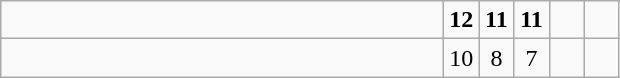<table class="wikitable">
<tr>
<td style="width:18em"><strong></strong></td>
<td align=center style="width:1em"><strong>12</strong></td>
<td align=center style="width:1em"><strong>11</strong></td>
<td align=center style="width:1em"><strong>11</strong></td>
<td align=center style="width:1em"></td>
<td align=center style="width:1em"></td>
</tr>
<tr>
<td style="width:18em"></td>
<td align=center style="width:1em">10</td>
<td align=center style="width:1em">8</td>
<td align=center style="width:1em">7</td>
<td align=center style="width:1em"></td>
<td align=center style="width:1em"></td>
</tr>
</table>
